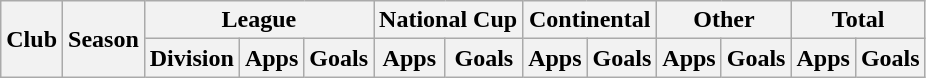<table class="wikitable" style="text-align:center;">
<tr>
<th rowspan="2">Club</th>
<th rowspan="2">Season</th>
<th colspan="3">League</th>
<th colspan="2">National Cup</th>
<th colspan="2">Continental</th>
<th colspan="2">Other</th>
<th colspan="2">Total</th>
</tr>
<tr>
<th>Division</th>
<th>Apps</th>
<th>Goals</th>
<th>Apps</th>
<th>Goals</th>
<th>Apps</th>
<th>Goals</th>
<th>Apps</th>
<th>Goals</th>
<th>Apps</th>
<th>Goals</th>
</tr>
</table>
